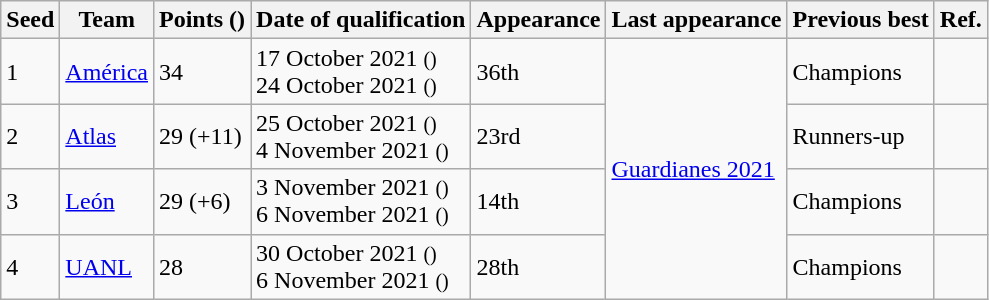<table class="wikitable sortable">
<tr>
<th>Seed</th>
<th>Team</th>
<th>Points ()</th>
<th>Date of qualification</th>
<th>Appearance</th>
<th>Last appearance</th>
<th>Previous best</th>
<th>Ref.</th>
</tr>
<tr>
<td>1</td>
<td><a href='#'>América</a></td>
<td>34</td>
<td>17 October 2021 <small>()</small><br>24 October 2021 <small>()</small></td>
<td>36th</td>
<td rowspan="4"><a href='#'>Guardianes 2021</a></td>
<td>Champions<br></td>
<td></td>
</tr>
<tr>
<td>2</td>
<td><a href='#'>Atlas</a></td>
<td>29 (+11)</td>
<td>25 October 2021  <small>()</small><br>4 November 2021 <small>()</small></td>
<td>23rd</td>
<td>Runners-up<br></td>
<td></td>
</tr>
<tr>
<td>3</td>
<td><a href='#'>León</a></td>
<td>29 (+6)</td>
<td>3 November 2021 <small>()</small><br>6 November 2021 <small>()</small></td>
<td>14th</td>
<td>Champions<br></td>
<td></td>
</tr>
<tr>
<td>4</td>
<td><a href='#'>UANL</a></td>
<td>28</td>
<td>30 October 2021 <small>()</small><br>6 November 2021 <small>()</small></td>
<td>28th</td>
<td>Champions<br></td>
<td></td>
</tr>
</table>
